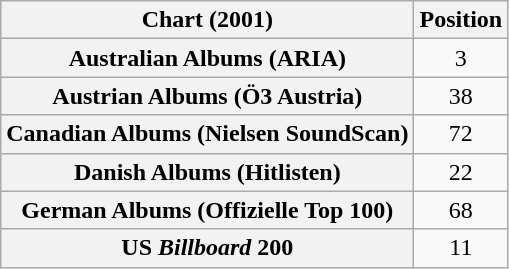<table class="wikitable plainrowheaders" style="text-align:center">
<tr>
<th>Chart (2001)</th>
<th>Position</th>
</tr>
<tr>
<th scope="row">Australian Albums (ARIA)</th>
<td>3</td>
</tr>
<tr>
<th scope="row">Austrian Albums (Ö3 Austria)</th>
<td>38</td>
</tr>
<tr>
<th scope="row">Canadian Albums (Nielsen SoundScan)</th>
<td>72</td>
</tr>
<tr>
<th scope="row">Danish Albums (Hitlisten)</th>
<td>22</td>
</tr>
<tr>
<th scope="row">German Albums (Offizielle Top 100)</th>
<td>68</td>
</tr>
<tr>
<th scope="row">US <em>Billboard</em> 200</th>
<td>11</td>
</tr>
</table>
